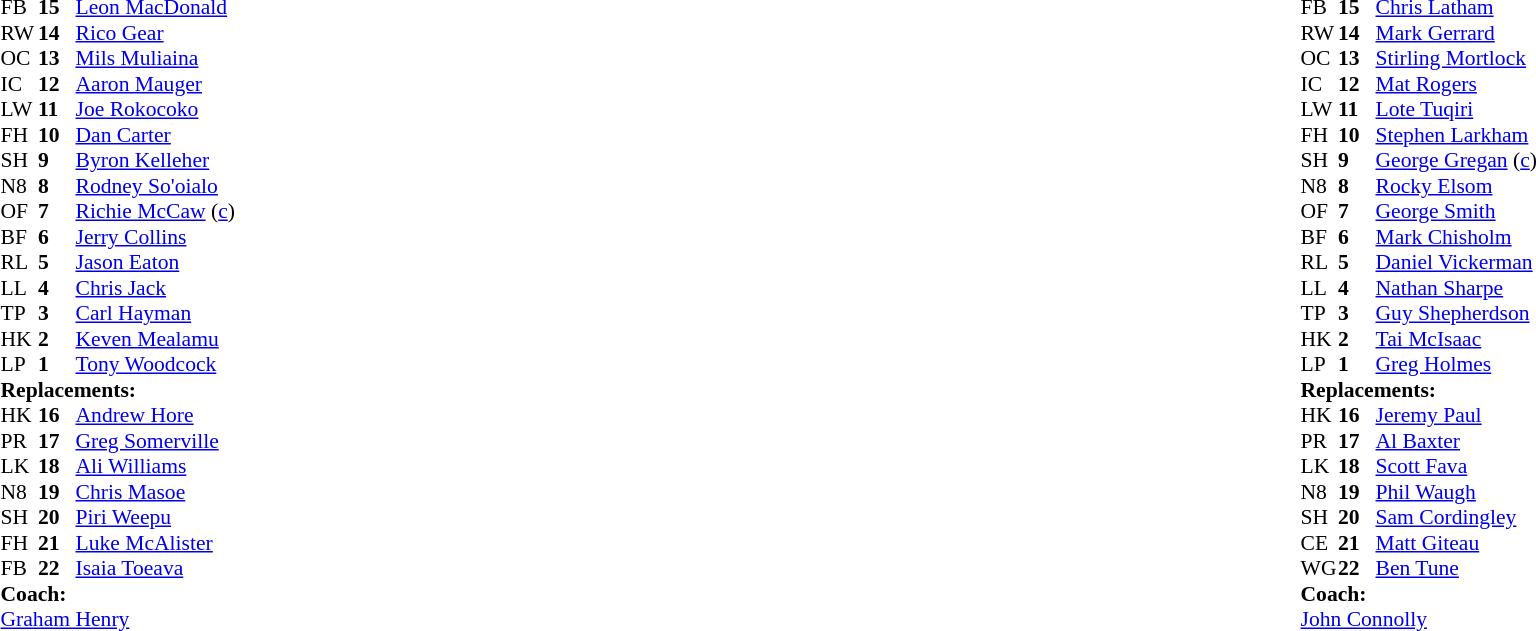<table style="width:100%">
<tr>
<td style="vertical-align:top;width:50%"><br><table style="font-size:90%" cellspacing="0" cellpadding="0">
<tr>
<th width="25"></th>
<th width="25"></th>
</tr>
<tr>
<td>FB</td>
<td><strong>15</strong></td>
<td><a href='#'>Leon MacDonald</a></td>
<td></td>
<td></td>
</tr>
<tr>
<td>RW</td>
<td><strong>14</strong></td>
<td><a href='#'>Rico Gear</a></td>
<td></td>
<td></td>
<td></td>
</tr>
<tr>
<td>OC</td>
<td><strong>13</strong></td>
<td><a href='#'>Mils Muliaina</a></td>
</tr>
<tr>
<td>IC</td>
<td><strong>12</strong></td>
<td><a href='#'>Aaron Mauger</a></td>
</tr>
<tr>
<td>LW</td>
<td><strong>11</strong></td>
<td><a href='#'>Joe Rokocoko</a></td>
</tr>
<tr>
<td>FH</td>
<td><strong>10</strong></td>
<td><a href='#'>Dan Carter</a></td>
</tr>
<tr>
<td>SH</td>
<td><strong>9</strong></td>
<td><a href='#'>Byron Kelleher</a></td>
<td></td>
<td></td>
</tr>
<tr>
<td>N8</td>
<td><strong>8</strong></td>
<td><a href='#'>Rodney So'oialo</a></td>
<td></td>
<td></td>
</tr>
<tr>
<td>OF</td>
<td><strong>7</strong></td>
<td><a href='#'>Richie McCaw</a> (<a href='#'>c</a>)</td>
</tr>
<tr>
<td>BF</td>
<td><strong>6</strong></td>
<td><a href='#'>Jerry Collins</a></td>
</tr>
<tr>
<td>RL</td>
<td><strong>5</strong></td>
<td><a href='#'>Jason Eaton</a></td>
<td></td>
<td></td>
</tr>
<tr>
<td>LL</td>
<td><strong>4</strong></td>
<td><a href='#'>Chris Jack</a></td>
</tr>
<tr>
<td>TP</td>
<td><strong>3</strong></td>
<td><a href='#'>Carl Hayman</a></td>
</tr>
<tr>
<td>HK</td>
<td><strong>2</strong></td>
<td><a href='#'>Keven Mealamu</a></td>
<td></td>
<td></td>
</tr>
<tr>
<td>LP</td>
<td><strong>1</strong></td>
<td><a href='#'>Tony Woodcock</a></td>
<td></td>
<td></td>
</tr>
<tr>
<td colspan="4"><strong>Replacements:</strong></td>
</tr>
<tr>
<td>HK</td>
<td><strong>16</strong></td>
<td><a href='#'>Andrew Hore</a></td>
<td></td>
<td></td>
</tr>
<tr>
<td>PR</td>
<td><strong>17</strong></td>
<td><a href='#'>Greg Somerville</a></td>
<td></td>
<td></td>
</tr>
<tr>
<td>LK</td>
<td><strong>18</strong></td>
<td><a href='#'>Ali Williams</a></td>
<td></td>
<td></td>
</tr>
<tr>
<td>N8</td>
<td><strong>19</strong></td>
<td><a href='#'>Chris Masoe</a></td>
<td></td>
<td></td>
</tr>
<tr>
<td>SH</td>
<td><strong>20</strong></td>
<td><a href='#'>Piri Weepu</a></td>
<td></td>
<td></td>
</tr>
<tr>
<td>FH</td>
<td><strong>21</strong></td>
<td><a href='#'>Luke McAlister</a></td>
</tr>
<tr>
<td>FB</td>
<td><strong>22</strong></td>
<td><a href='#'>Isaia Toeava</a></td>
<td></td>
<td></td>
<td></td>
<td></td>
</tr>
<tr>
<td colspan="4"><strong>Coach:</strong></td>
</tr>
<tr>
<td colspan="4"><a href='#'>Graham Henry</a></td>
</tr>
</table>
</td>
<td style="vertical-align:top"></td>
<td style="vertical-align:top;width:50%"><br><table cellspacing="0" cellpadding="0" style="font-size:90%;margin:auto">
<tr>
<th width="25"></th>
<th width="25"></th>
</tr>
<tr>
<td>FB</td>
<td><strong>15</strong></td>
<td><a href='#'>Chris Latham</a></td>
</tr>
<tr>
<td>RW</td>
<td><strong>14</strong></td>
<td><a href='#'>Mark Gerrard</a></td>
</tr>
<tr>
<td>OC</td>
<td><strong>13</strong></td>
<td><a href='#'>Stirling Mortlock</a></td>
</tr>
<tr>
<td>IC</td>
<td><strong>12</strong></td>
<td><a href='#'>Mat Rogers</a></td>
<td></td>
<td></td>
</tr>
<tr>
<td>LW</td>
<td><strong>11</strong></td>
<td><a href='#'>Lote Tuqiri</a></td>
</tr>
<tr>
<td>FH</td>
<td><strong>10</strong></td>
<td><a href='#'>Stephen Larkham</a></td>
</tr>
<tr>
<td>SH</td>
<td><strong>9</strong></td>
<td><a href='#'>George Gregan</a> (<a href='#'>c</a>)</td>
<td></td>
<td></td>
</tr>
<tr>
<td>N8</td>
<td><strong>8</strong></td>
<td><a href='#'>Rocky Elsom</a></td>
<td></td>
</tr>
<tr>
<td>OF</td>
<td><strong>7</strong></td>
<td><a href='#'>George Smith</a></td>
<td></td>
<td></td>
</tr>
<tr>
<td>BF</td>
<td><strong>6</strong></td>
<td><a href='#'>Mark Chisholm</a></td>
<td></td>
<td></td>
</tr>
<tr>
<td>RL</td>
<td><strong>5</strong></td>
<td><a href='#'>Daniel Vickerman</a></td>
</tr>
<tr>
<td>LL</td>
<td><strong>4</strong></td>
<td><a href='#'>Nathan Sharpe</a></td>
</tr>
<tr>
<td>TP</td>
<td><strong>3</strong></td>
<td><a href='#'>Guy Shepherdson</a></td>
<td></td>
<td></td>
</tr>
<tr>
<td>HK</td>
<td><strong>2</strong></td>
<td><a href='#'>Tai McIsaac</a></td>
<td></td>
<td></td>
</tr>
<tr>
<td>LP</td>
<td><strong>1</strong></td>
<td><a href='#'>Greg Holmes</a></td>
</tr>
<tr>
<td colspan="4"><strong>Replacements:</strong></td>
</tr>
<tr>
<td>HK</td>
<td><strong>16</strong></td>
<td><a href='#'>Jeremy Paul</a></td>
<td></td>
<td></td>
</tr>
<tr>
<td>PR</td>
<td><strong>17</strong></td>
<td><a href='#'>Al Baxter</a></td>
<td></td>
<td></td>
</tr>
<tr>
<td>LK</td>
<td><strong>18</strong></td>
<td><a href='#'>Scott Fava</a></td>
<td></td>
<td></td>
</tr>
<tr>
<td>N8</td>
<td><strong>19</strong></td>
<td><a href='#'>Phil Waugh</a></td>
<td></td>
<td></td>
</tr>
<tr>
<td>SH</td>
<td><strong>20</strong></td>
<td><a href='#'>Sam Cordingley</a></td>
<td></td>
<td></td>
</tr>
<tr>
<td>CE</td>
<td><strong>21</strong></td>
<td><a href='#'>Matt Giteau</a></td>
<td></td>
<td></td>
</tr>
<tr>
<td>WG</td>
<td><strong>22</strong></td>
<td><a href='#'>Ben Tune</a></td>
</tr>
<tr>
<td colspan="4"><strong>Coach:</strong></td>
</tr>
<tr>
<td colspan="4"><a href='#'>John Connolly</a></td>
</tr>
</table>
</td>
</tr>
</table>
